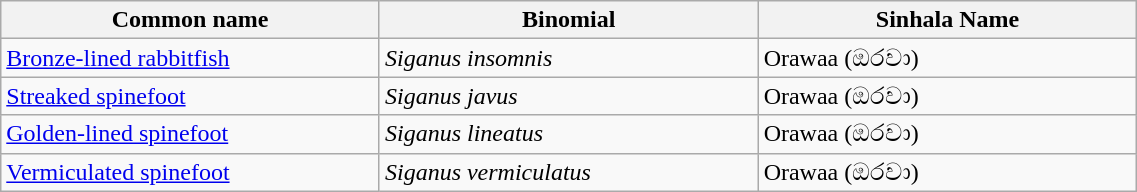<table width=60% class="wikitable">
<tr>
<th width=20%>Common name</th>
<th width=20%>Binomial</th>
<th width=20%>Sinhala Name</th>
</tr>
<tr>
<td><a href='#'>Bronze-lined rabbitfish</a><br></td>
<td><em>Siganus insomnis</em></td>
<td>Orawaa (ඔරවා)</td>
</tr>
<tr>
<td><a href='#'>Streaked spinefoot</a><br></td>
<td><em>Siganus javus</em></td>
<td>Orawaa (ඔරවා)</td>
</tr>
<tr>
<td><a href='#'>Golden-lined spinefoot</a><br></td>
<td><em>Siganus lineatus</em></td>
<td>Orawaa (ඔරවා)</td>
</tr>
<tr>
<td><a href='#'>Vermiculated spinefoot</a><br></td>
<td><em>Siganus vermiculatus</em></td>
<td>Orawaa (ඔරවා)</td>
</tr>
</table>
